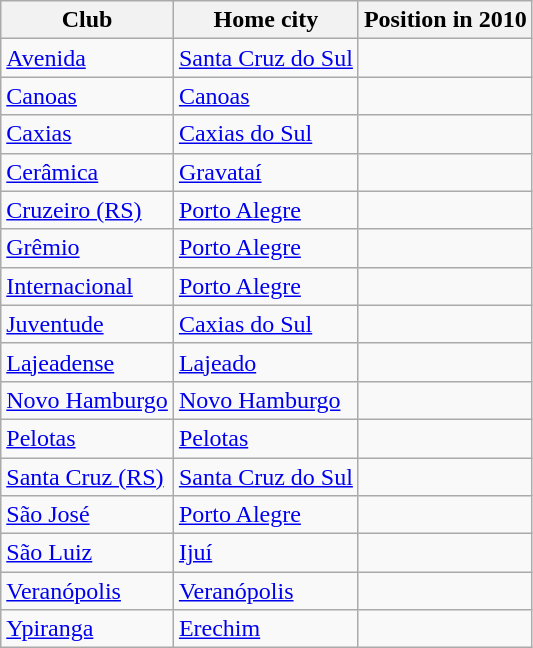<table class="wikitable sortable">
<tr>
<th>Club</th>
<th>Home city</th>
<th>Position in 2010</th>
</tr>
<tr>
<td><a href='#'>Avenida</a></td>
<td><a href='#'>Santa Cruz do Sul</a></td>
<td></td>
</tr>
<tr>
<td><a href='#'>Canoas</a></td>
<td><a href='#'>Canoas</a></td>
<td></td>
</tr>
<tr>
<td><a href='#'>Caxias</a></td>
<td><a href='#'>Caxias do Sul</a></td>
<td></td>
</tr>
<tr>
<td><a href='#'>Cerâmica</a></td>
<td><a href='#'>Gravataí</a></td>
<td></td>
</tr>
<tr>
<td><a href='#'>Cruzeiro (RS)</a></td>
<td><a href='#'>Porto Alegre</a></td>
<td></td>
</tr>
<tr>
<td><a href='#'>Grêmio</a></td>
<td><a href='#'>Porto Alegre</a></td>
<td></td>
</tr>
<tr>
<td><a href='#'>Internacional</a></td>
<td><a href='#'>Porto Alegre</a></td>
<td></td>
</tr>
<tr>
<td><a href='#'>Juventude</a></td>
<td><a href='#'>Caxias do Sul</a></td>
<td></td>
</tr>
<tr>
<td><a href='#'>Lajeadense</a></td>
<td><a href='#'>Lajeado</a></td>
<td></td>
</tr>
<tr>
<td><a href='#'>Novo Hamburgo</a></td>
<td><a href='#'>Novo Hamburgo</a></td>
<td></td>
</tr>
<tr>
<td><a href='#'>Pelotas</a></td>
<td><a href='#'>Pelotas</a></td>
<td></td>
</tr>
<tr>
<td><a href='#'>Santa Cruz (RS)</a></td>
<td><a href='#'>Santa Cruz do Sul</a></td>
<td></td>
</tr>
<tr>
<td><a href='#'>São José</a></td>
<td><a href='#'>Porto Alegre</a></td>
<td></td>
</tr>
<tr>
<td><a href='#'>São Luiz</a></td>
<td><a href='#'>Ijuí</a></td>
<td></td>
</tr>
<tr>
<td><a href='#'>Veranópolis</a></td>
<td><a href='#'>Veranópolis</a></td>
<td></td>
</tr>
<tr>
<td><a href='#'>Ypiranga</a></td>
<td><a href='#'>Erechim</a></td>
<td></td>
</tr>
</table>
